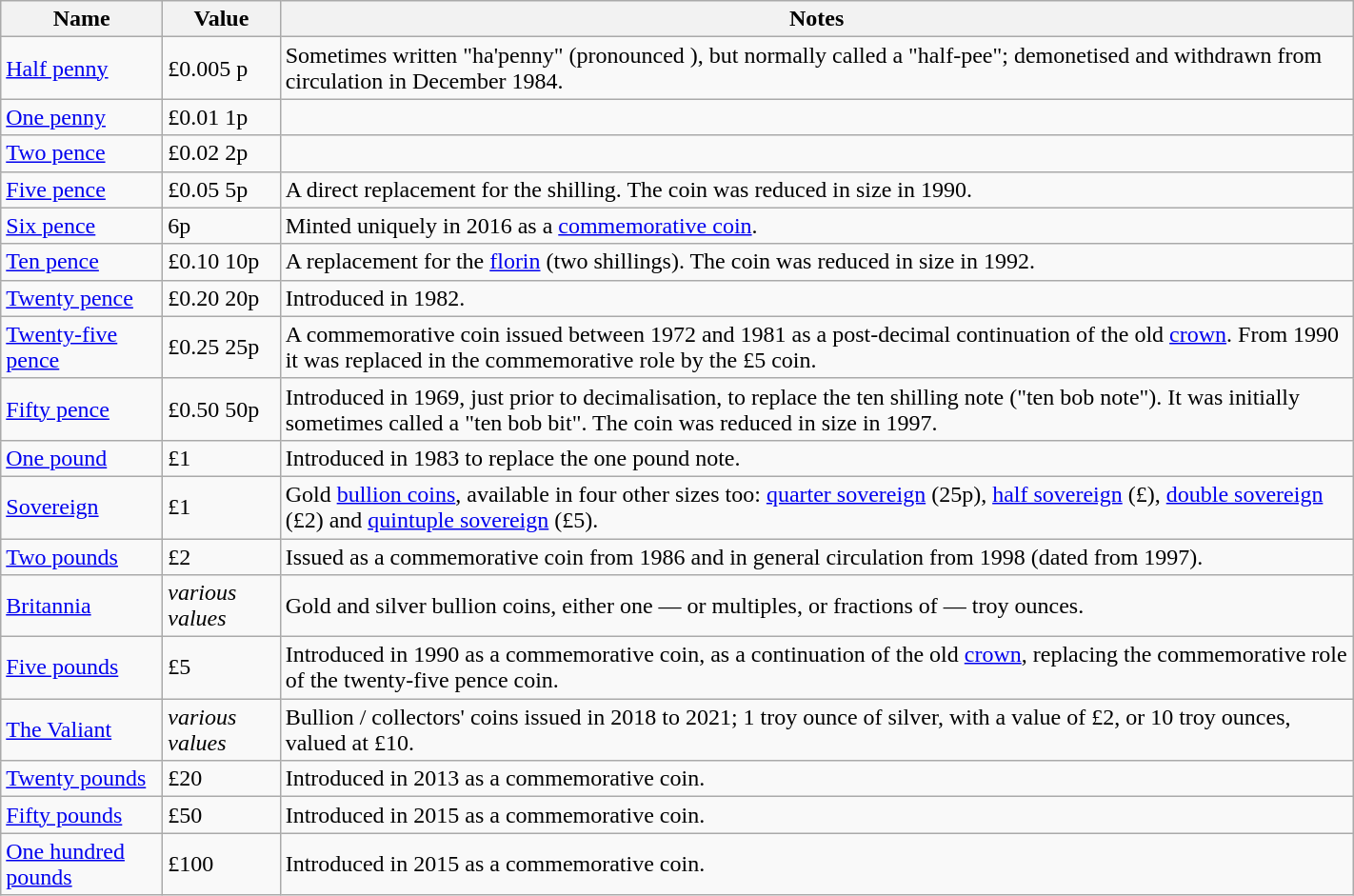<table class="wikitable sortable" width="75%">
<tr>
<th>Name</th>
<th>Value</th>
<th class="unsortable">Notes</th>
</tr>
<tr>
<td><a href='#'>Half penny</a></td>
<td><span>£0.005</span> <small></small>p</td>
<td>Sometimes written "ha'penny" (pronounced  ), but normally called a "half-pee"; demonetised and withdrawn from circulation in December 1984.</td>
</tr>
<tr>
<td><a href='#'>One penny</a></td>
<td><span>£0.01</span> 1p</td>
<td></td>
</tr>
<tr>
<td><a href='#'>Two pence</a></td>
<td><span>£0.02</span> 2p</td>
<td></td>
</tr>
<tr>
<td><a href='#'>Five pence</a></td>
<td><span>£0.05</span> 5p</td>
<td>A direct replacement for the shilling. The coin was reduced in size in 1990.</td>
</tr>
<tr>
<td><a href='#'>Six pence</a></td>
<td>6p</td>
<td>Minted uniquely in 2016 as a <a href='#'>commemorative coin</a>.</td>
</tr>
<tr>
<td><a href='#'>Ten pence</a></td>
<td><span>£0.10</span> 10p</td>
<td>A replacement for the <a href='#'>florin</a> (two shillings). The coin was reduced in size in 1992.</td>
</tr>
<tr>
<td><a href='#'>Twenty pence</a></td>
<td><span>£0.20</span> 20p</td>
<td>Introduced in 1982.</td>
</tr>
<tr>
<td><a href='#'>Twenty-five pence</a></td>
<td><span>£0.25</span> 25p</td>
<td>A commemorative coin issued between 1972 and 1981 as a post-decimal continuation of the old <a href='#'>crown</a>. From 1990 it was replaced in the commemorative role by the £5 coin.</td>
</tr>
<tr>
<td><a href='#'>Fifty pence</a></td>
<td><span>£0.50</span> 50p</td>
<td>Introduced in 1969, just prior to decimalisation, to replace the ten shilling note ("ten bob note"). It was initially sometimes called a "ten bob bit". The coin was reduced in size in 1997.</td>
</tr>
<tr>
<td><a href='#'>One pound</a></td>
<td>£1</td>
<td>Introduced in 1983 to replace the one pound note.</td>
</tr>
<tr>
<td><a href='#'>Sovereign</a></td>
<td>£1</td>
<td>Gold <a href='#'>bullion coins</a>, available in four other sizes too: <a href='#'>quarter sovereign</a> (25p), <a href='#'>half sovereign</a> (£<small></small>), <a href='#'>double sovereign</a> (£2) and <a href='#'>quintuple sovereign</a> (£5).</td>
</tr>
<tr>
<td><a href='#'>Two pounds</a></td>
<td>£2</td>
<td>Issued as a commemorative coin from 1986 and in general circulation from 1998 (dated from 1997).</td>
</tr>
<tr>
<td><a href='#'>Britannia</a></td>
<td><em>various values</em></td>
<td>Gold and silver bullion coins, either one — or multiples, or fractions of — troy ounces.</td>
</tr>
<tr>
<td><a href='#'>Five pounds</a></td>
<td>£5</td>
<td>Introduced in 1990 as a commemorative coin, as a continuation of the old <a href='#'>crown</a>, replacing the commemorative role of the twenty-five pence coin.</td>
</tr>
<tr>
<td><a href='#'>The Valiant</a></td>
<td><em>various values</em></td>
<td>Bullion / collectors' coins issued in 2018 to 2021; 1 troy ounce of silver, with a value of £2, or 10 troy ounces, valued at £10.</td>
</tr>
<tr>
<td><a href='#'>Twenty pounds</a></td>
<td>£20</td>
<td>Introduced in 2013 as a commemorative coin.</td>
</tr>
<tr>
<td><a href='#'>Fifty pounds</a></td>
<td>£50</td>
<td>Introduced in 2015 as a commemorative coin.</td>
</tr>
<tr>
<td><a href='#'>One hundred pounds</a></td>
<td>£100</td>
<td>Introduced in 2015 as a commemorative coin.</td>
</tr>
</table>
